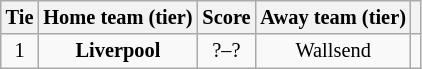<table class="wikitable" style="text-align:center; font-size:85%">
<tr>
<th>Tie</th>
<th>Home team (tier)</th>
<th>Score</th>
<th>Away team (tier)</th>
<th></th>
</tr>
<tr>
<td align="center">1</td>
<td><strong>Liverpool</strong></td>
<td align="center">?–?</td>
<td>Wallsend</td>
<td></td>
</tr>
</table>
